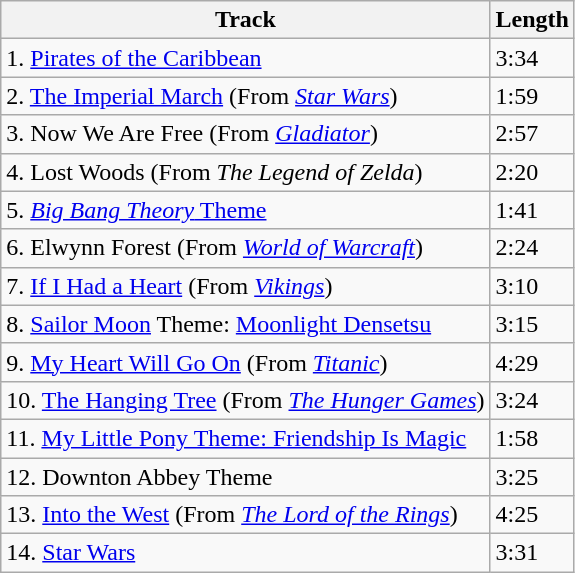<table class="wikitable sortable">
<tr>
<th>Track</th>
<th>Length</th>
</tr>
<tr>
<td>1. <a href='#'>Pirates of the Caribbean</a></td>
<td>3:34</td>
</tr>
<tr>
<td>2. <a href='#'>The Imperial March</a> (From <em><a href='#'>Star Wars</a></em>)</td>
<td>1:59</td>
</tr>
<tr>
<td>3. Now We Are Free (From <em><a href='#'>Gladiator</a></em>)</td>
<td>2:57</td>
</tr>
<tr>
<td>4. Lost Woods (From <em>The Legend of Zelda</em>)</td>
<td>2:20</td>
</tr>
<tr>
<td>5. <a href='#'><em>Big Bang Theory</em> Theme</a></td>
<td>1:41</td>
</tr>
<tr>
<td>6. Elwynn Forest (From <em><a href='#'>World of Warcraft</a></em>)</td>
<td>2:24</td>
</tr>
<tr>
<td>7. <a href='#'>If I Had a Heart</a> (From <em><a href='#'>Vikings</a></em>)</td>
<td>3:10</td>
</tr>
<tr>
<td>8. <a href='#'>Sailor Moon</a> Theme: <a href='#'>Moonlight Densetsu</a></td>
<td>3:15</td>
</tr>
<tr>
<td>9. <a href='#'>My Heart Will Go On</a> (From <em><a href='#'>Titanic</a></em>)</td>
<td>4:29</td>
</tr>
<tr>
<td>10. <a href='#'>The Hanging Tree</a> (From <em><a href='#'>The Hunger Games</a></em>)</td>
<td>3:24</td>
</tr>
<tr>
<td>11. <a href='#'>My Little Pony Theme: Friendship Is Magic</a></td>
<td>1:58</td>
</tr>
<tr>
<td>12. Downton Abbey Theme</td>
<td>3:25</td>
</tr>
<tr>
<td>13. <a href='#'>Into the West</a> (From <em><a href='#'>The Lord of the Rings</a></em>)</td>
<td>4:25</td>
</tr>
<tr>
<td>14. <a href='#'>Star Wars</a></td>
<td>3:31</td>
</tr>
</table>
